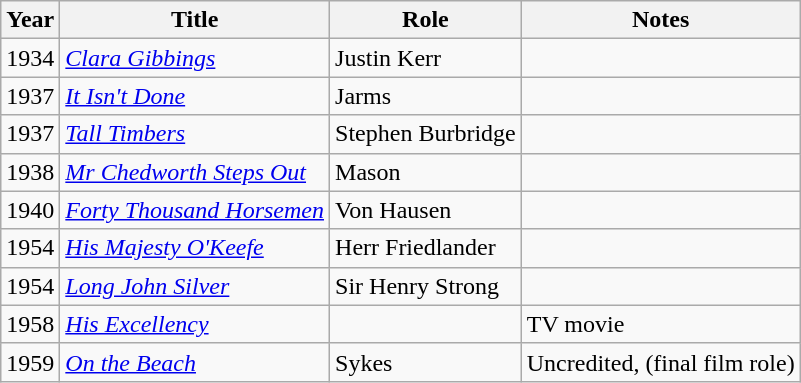<table class="wikitable">
<tr>
<th>Year</th>
<th>Title</th>
<th>Role</th>
<th>Notes</th>
</tr>
<tr>
<td>1934</td>
<td><em><a href='#'>Clara Gibbings</a></em></td>
<td>Justin Kerr</td>
<td></td>
</tr>
<tr>
<td>1937</td>
<td><em><a href='#'>It Isn't Done</a></em></td>
<td>Jarms</td>
<td></td>
</tr>
<tr>
<td>1937</td>
<td><em><a href='#'>Tall Timbers</a></em></td>
<td>Stephen Burbridge</td>
<td></td>
</tr>
<tr>
<td>1938</td>
<td><em><a href='#'>Mr Chedworth Steps Out</a></em></td>
<td>Mason</td>
<td></td>
</tr>
<tr>
<td>1940</td>
<td><em><a href='#'>Forty Thousand Horsemen</a></em></td>
<td>Von Hausen</td>
<td></td>
</tr>
<tr>
<td>1954</td>
<td><em><a href='#'>His Majesty O'Keefe</a></em></td>
<td>Herr Friedlander</td>
<td></td>
</tr>
<tr>
<td>1954</td>
<td><em><a href='#'>Long John Silver</a></em></td>
<td>Sir Henry Strong</td>
<td></td>
</tr>
<tr>
<td>1958</td>
<td><em><a href='#'>His Excellency</a></em></td>
<td></td>
<td>TV movie</td>
</tr>
<tr>
<td>1959</td>
<td><em><a href='#'>On the Beach</a></em></td>
<td>Sykes</td>
<td>Uncredited, (final film role)</td>
</tr>
</table>
